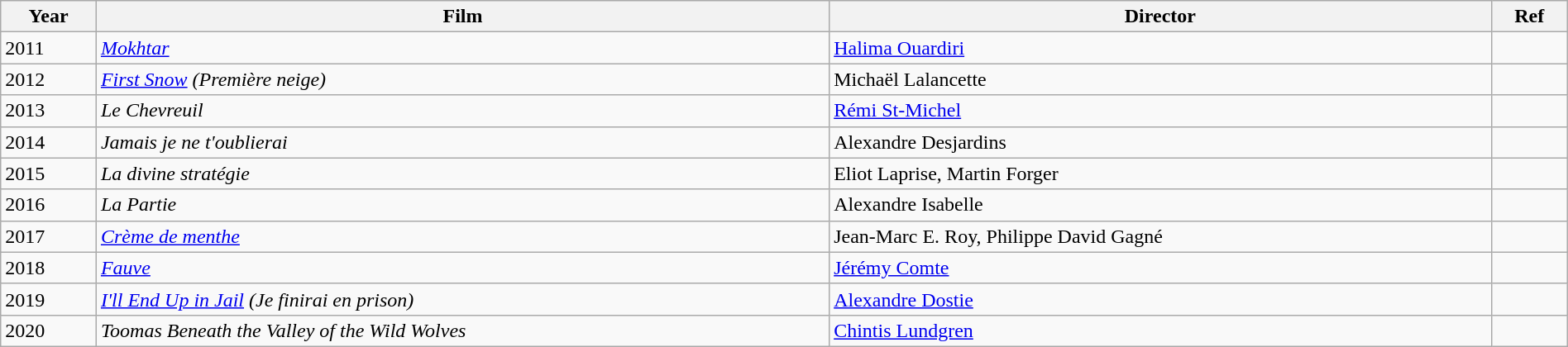<table class="wikitable sortable"  width=100%>
<tr>
<th>Year</th>
<th>Film</th>
<th>Director</th>
<th>Ref</th>
</tr>
<tr>
<td>2011</td>
<td><em><a href='#'>Mokhtar</a></em></td>
<td><a href='#'>Halima Ouardiri</a></td>
<td></td>
</tr>
<tr>
<td>2012</td>
<td><em><a href='#'>First Snow</a> (Première neige)</em></td>
<td>Michaël Lalancette</td>
<td></td>
</tr>
<tr>
<td>2013</td>
<td><em>Le Chevreuil</em></td>
<td><a href='#'>Rémi St-Michel</a></td>
<td></td>
</tr>
<tr>
<td>2014</td>
<td><em>Jamais je ne t'oublierai</em></td>
<td>Alexandre Desjardins</td>
<td></td>
</tr>
<tr>
<td>2015</td>
<td><em>La divine stratégie</em></td>
<td>Eliot Laprise, Martin Forger</td>
<td></td>
</tr>
<tr>
<td>2016</td>
<td><em>La Partie</em></td>
<td>Alexandre Isabelle</td>
<td></td>
</tr>
<tr>
<td>2017</td>
<td><em><a href='#'>Crème de menthe</a></em></td>
<td>Jean-Marc E. Roy, Philippe David Gagné</td>
<td></td>
</tr>
<tr>
<td>2018</td>
<td><em><a href='#'>Fauve</a></em></td>
<td><a href='#'>Jérémy Comte</a></td>
<td></td>
</tr>
<tr>
<td>2019</td>
<td><em><a href='#'>I'll End Up in Jail</a> (Je finirai en prison)</em></td>
<td><a href='#'>Alexandre Dostie</a></td>
<td></td>
</tr>
<tr>
<td>2020</td>
<td><em>Toomas Beneath the Valley of the Wild Wolves</em></td>
<td><a href='#'>Chintis Lundgren</a></td>
<td></td>
</tr>
</table>
